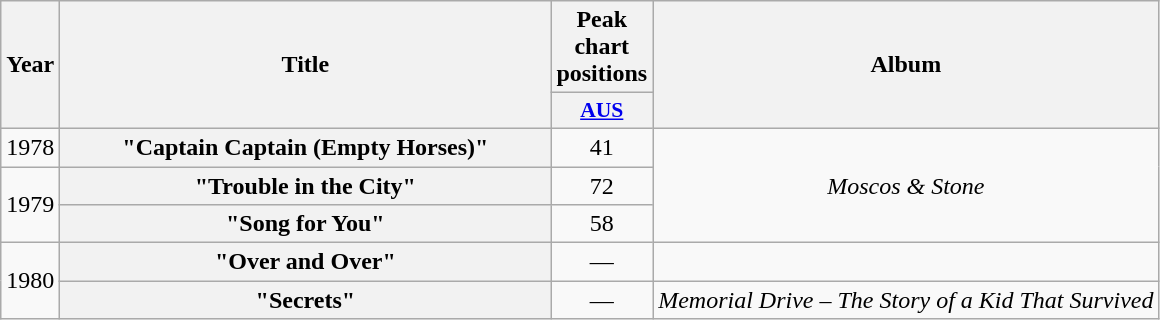<table class="wikitable plainrowheaders" style="text-align:center;" border="1">
<tr>
<th scope="col" rowspan="2">Year</th>
<th scope="col" rowspan="2" style="width:20em;">Title</th>
<th scope="col" colspan="1">Peak chart<br>positions</th>
<th scope="col" rowspan="2">Album</th>
</tr>
<tr>
<th scope="col" style="width:3em; font-size:90%"><a href='#'>AUS</a><br></th>
</tr>
<tr>
<td>1978</td>
<th scope="row">"Captain Captain (Empty Horses)"</th>
<td>41</td>
<td rowspan="3"><em>Moscos & Stone</em></td>
</tr>
<tr>
<td rowspan="2">1979</td>
<th scope="row">"Trouble in the City"</th>
<td>72</td>
</tr>
<tr>
<th scope="row">"Song for You"</th>
<td>58</td>
</tr>
<tr>
<td rowspan="2">1980</td>
<th scope="row">"Over and Over"</th>
<td>—</td>
<td></td>
</tr>
<tr>
<th scope="row">"Secrets"</th>
<td>—</td>
<td><em>Memorial Drive – The Story of a Kid That Survived</em></td>
</tr>
</table>
